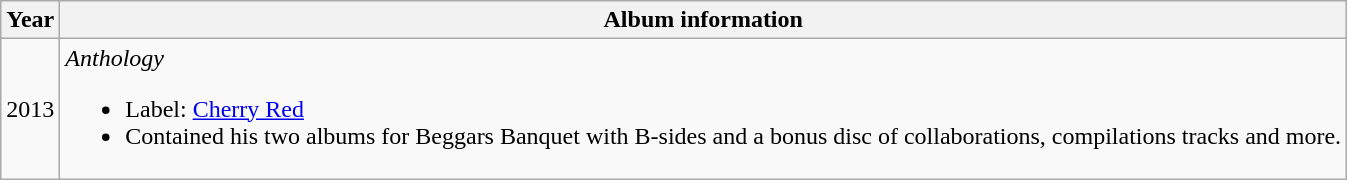<table class="wikitable">
<tr>
<th>Year</th>
<th>Album information</th>
</tr>
<tr>
<td>2013</td>
<td><em>Anthology</em><br><ul><li>Label: <a href='#'>Cherry Red</a></li><li>Contained his two albums for Beggars Banquet with B-sides and a bonus disc of collaborations, compilations tracks and more.</li></ul></td>
</tr>
</table>
